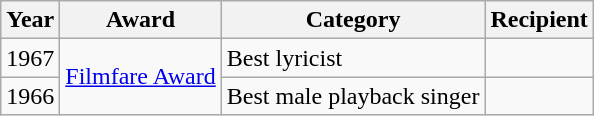<table class="wikitable sortable">
<tr>
<th>Year</th>
<th>Award</th>
<th>Category</th>
<th>Recipient</th>
</tr>
<tr>
<td>1967</td>
<td rowspan="2"><a href='#'>Filmfare Award</a></td>
<td>Best lyricist</td>
<td></td>
</tr>
<tr>
<td>1966</td>
<td>Best male playback singer</td>
<td></td>
</tr>
</table>
